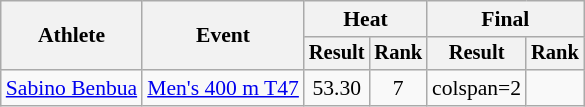<table class="wikitable" style="font-size:90%">
<tr>
<th rowspan="2">Athlete</th>
<th rowspan="2">Event</th>
<th colspan="2">Heat</th>
<th colspan="2">Final</th>
</tr>
<tr style="font-size:95%">
<th>Result</th>
<th>Rank</th>
<th>Result</th>
<th>Rank</th>
</tr>
<tr align=center>
<td align=left><a href='#'>Sabino Benbua</a></td>
<td align=left><a href='#'>Men's 400 m T47</a></td>
<td>53.30</td>
<td>7</td>
<td>colspan=2 </td>
</tr>
</table>
